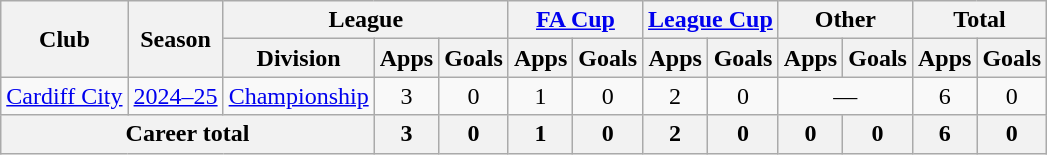<table class="wikitable" style="text-align: center">
<tr>
<th rowspan="2">Club</th>
<th rowspan="2">Season</th>
<th colspan="3">League</th>
<th colspan="2"><a href='#'>FA Cup</a></th>
<th colspan="2"><a href='#'>League Cup</a></th>
<th colspan="2">Other</th>
<th colspan="2">Total</th>
</tr>
<tr>
<th>Division</th>
<th>Apps</th>
<th>Goals</th>
<th>Apps</th>
<th>Goals</th>
<th>Apps</th>
<th>Goals</th>
<th>Apps</th>
<th>Goals</th>
<th>Apps</th>
<th>Goals</th>
</tr>
<tr>
<td><a href='#'>Cardiff City</a></td>
<td><a href='#'>2024–25</a></td>
<td><a href='#'>Championship</a></td>
<td>3</td>
<td>0</td>
<td>1</td>
<td>0</td>
<td>2</td>
<td>0</td>
<td colspan="2">—</td>
<td>6</td>
<td>0</td>
</tr>
<tr>
<th colspan="3">Career total</th>
<th>3</th>
<th>0</th>
<th>1</th>
<th>0</th>
<th>2</th>
<th>0</th>
<th>0</th>
<th>0</th>
<th>6</th>
<th>0</th>
</tr>
</table>
